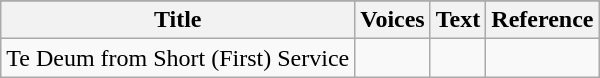<table class = "wikitable sortable">
<tr>
</tr>
<tr>
<th scope="col">Title</th>
<th scope="col">Voices</th>
<th scope="col">Text</th>
<th scope="col">Reference</th>
</tr>
<tr>
<td>Te Deum from Short (First) Service</td>
<td></td>
<td></td>
<td></td>
</tr>
</table>
